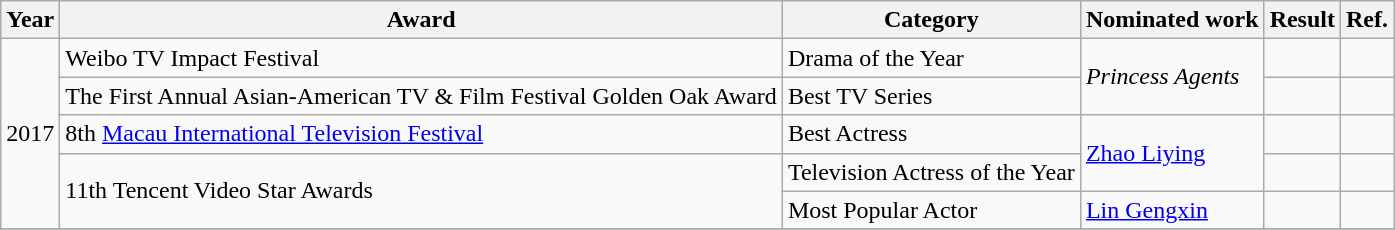<table class="wikitable">
<tr>
<th>Year</th>
<th>Award</th>
<th>Category</th>
<th>Nominated work</th>
<th>Result</th>
<th>Ref.</th>
</tr>
<tr>
<td rowspan=5>2017</td>
<td>Weibo TV Impact Festival</td>
<td>Drama of the Year</td>
<td rowspan=2><em>Princess Agents</em></td>
<td></td>
<td></td>
</tr>
<tr>
<td>The First Annual Asian-American TV & Film Festival Golden Oak Award</td>
<td>Best TV Series</td>
<td></td>
<td></td>
</tr>
<tr>
<td>8th <a href='#'>Macau International Television Festival</a></td>
<td>Best Actress</td>
<td rowspan=2><a href='#'>Zhao Liying</a></td>
<td></td>
<td></td>
</tr>
<tr>
<td rowspan=2>11th Tencent Video Star Awards</td>
<td>Television Actress of the Year</td>
<td></td>
<td></td>
</tr>
<tr>
<td>Most Popular Actor</td>
<td><a href='#'>Lin Gengxin</a></td>
<td></td>
<td></td>
</tr>
<tr>
</tr>
</table>
